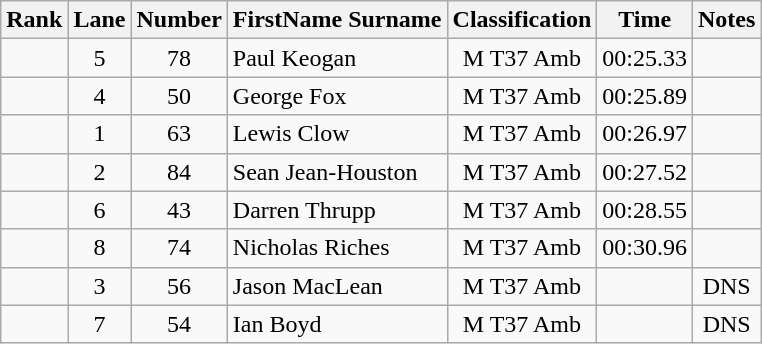<table class="wikitable sortable" style="text-align:center">
<tr>
<th>Rank</th>
<th>Lane</th>
<th>Number</th>
<th>FirstName Surname</th>
<th>Classification</th>
<th>Time</th>
<th>Notes</th>
</tr>
<tr>
<td></td>
<td>5</td>
<td>78</td>
<td style="text-align:left"> Paul Keogan</td>
<td>M T37 Amb</td>
<td>00:25.33</td>
<td></td>
</tr>
<tr>
<td></td>
<td>4</td>
<td>50</td>
<td style="text-align:left"> George Fox</td>
<td>M T37 Amb</td>
<td>00:25.89</td>
<td></td>
</tr>
<tr>
<td></td>
<td>1</td>
<td>63</td>
<td style="text-align:left"> Lewis Clow</td>
<td>M T37 Amb</td>
<td>00:26.97</td>
<td></td>
</tr>
<tr>
<td></td>
<td>2</td>
<td>84</td>
<td style="text-align:left"> Sean Jean-Houston</td>
<td>M T37 Amb</td>
<td>00:27.52</td>
<td></td>
</tr>
<tr>
<td></td>
<td>6</td>
<td>43</td>
<td style="text-align:left"> Darren Thrupp</td>
<td>M T37 Amb</td>
<td>00:28.55</td>
<td></td>
</tr>
<tr>
<td></td>
<td>8</td>
<td>74</td>
<td style="text-align:left"> Nicholas Riches</td>
<td>M T37 Amb</td>
<td>00:30.96</td>
<td></td>
</tr>
<tr>
<td></td>
<td>3</td>
<td>56</td>
<td style="text-align:left"> Jason MacLean</td>
<td>M T37 Amb</td>
<td></td>
<td>DNS</td>
</tr>
<tr>
<td></td>
<td>7</td>
<td>54</td>
<td style="text-align:left"> Ian Boyd</td>
<td>M T37 Amb</td>
<td></td>
<td>DNS</td>
</tr>
</table>
